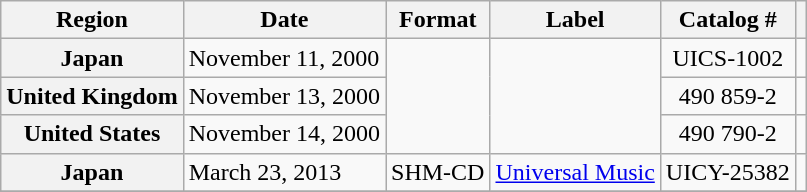<table class="wikitable plainrowheaders">
<tr>
<th scope="col">Region</th>
<th scope="col">Date</th>
<th scope="col">Format</th>
<th scope="col">Label</th>
<th scope="col">Catalog #</th>
<th scope="col"></th>
</tr>
<tr>
<th scope="row">Japan</th>
<td>November 11, 2000</td>
<td rowspan="3"></td>
<td rowspan="3"></td>
<td style="text-align:center;">UICS-1002</td>
<td></td>
</tr>
<tr>
<th scope="row">United Kingdom</th>
<td>November 13, 2000</td>
<td style="text-align:center;">490 859-2</td>
<td></td>
</tr>
<tr>
<th scope="row">United States</th>
<td>November 14, 2000</td>
<td style="text-align:center;">490 790-2</td>
<td></td>
</tr>
<tr>
<th scope="row">Japan</th>
<td>March 23, 2013</td>
<td>SHM-CD</td>
<td><a href='#'>Universal Music</a></td>
<td style="text-align:center;">UICY-25382</td>
<td></td>
</tr>
<tr>
</tr>
</table>
